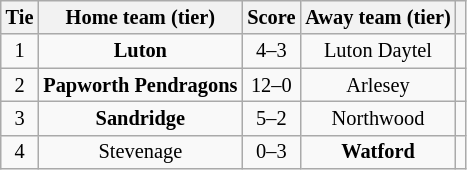<table class="wikitable" style="text-align:center; font-size:85%">
<tr>
<th>Tie</th>
<th>Home team (tier)</th>
<th>Score</th>
<th>Away team (tier)</th>
<th></th>
</tr>
<tr>
<td align="center">1</td>
<td><strong>Luton</strong></td>
<td align="center">4–3</td>
<td>Luton Daytel</td>
<td></td>
</tr>
<tr>
<td align="center">2</td>
<td><strong>Papworth Pendragons</strong></td>
<td align="center">12–0</td>
<td>Arlesey</td>
<td></td>
</tr>
<tr>
<td align="center">3</td>
<td><strong>Sandridge</strong></td>
<td align="center">5–2</td>
<td>Northwood</td>
<td></td>
</tr>
<tr>
<td align="center">4</td>
<td>Stevenage</td>
<td align="center">0–3</td>
<td><strong>Watford</strong></td>
<td></td>
</tr>
</table>
